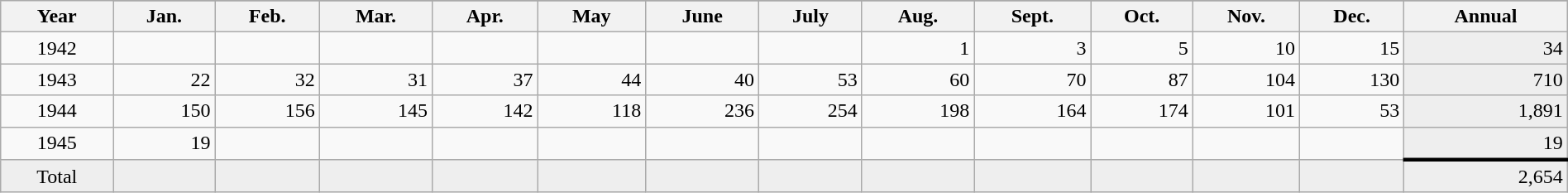<table class="wikitable" style="text-align: right; width: 100%">
<tr>
<th rowspan=2>Year</th>
</tr>
<tr>
<th>Jan.</th>
<th>Feb.</th>
<th>Mar.</th>
<th>Apr.</th>
<th>May</th>
<th>June</th>
<th>July</th>
<th>Aug.</th>
<th>Sept.</th>
<th>Oct.</th>
<th>Nov.</th>
<th>Dec.</th>
<th>Annual</th>
</tr>
<tr>
<td style="text-align:center">1942</td>
<td></td>
<td></td>
<td></td>
<td></td>
<td></td>
<td></td>
<td></td>
<td>1</td>
<td>3</td>
<td>5</td>
<td>10</td>
<td>15</td>
<td style="background: #eee;">34</td>
</tr>
<tr>
<td style="text-align:center">1943</td>
<td>22</td>
<td>32</td>
<td>31</td>
<td>37</td>
<td>44</td>
<td>40</td>
<td>53</td>
<td>60</td>
<td>70</td>
<td>87</td>
<td>104</td>
<td>130</td>
<td style="background: #eee;">710</td>
</tr>
<tr>
<td style="text-align:center">1944</td>
<td>150</td>
<td>156</td>
<td>145</td>
<td>142</td>
<td>118</td>
<td>236</td>
<td>254</td>
<td>198</td>
<td>164</td>
<td>174</td>
<td>101</td>
<td>53</td>
<td style="background: #eee;">1,891</td>
</tr>
<tr>
<td style="text-align:center">1945</td>
<td>19</td>
<td></td>
<td></td>
<td></td>
<td></td>
<td></td>
<td></td>
<td></td>
<td></td>
<td></td>
<td></td>
<td></td>
<td style="background: #eee;">19</td>
</tr>
<tr style="background: #eee;">
<td style="text-align:center">Total</td>
<td></td>
<td></td>
<td></td>
<td></td>
<td></td>
<td></td>
<td></td>
<td></td>
<td></td>
<td></td>
<td></td>
<td></td>
<td style="border-top: black solid">2,654</td>
</tr>
</table>
